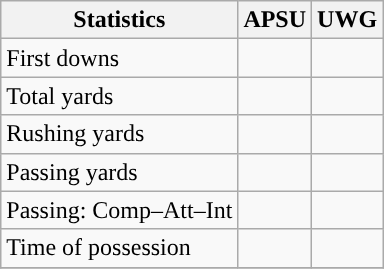<table class="wikitable" style="float: left;">
<tr>
<th>Statistics</th>
<th>APSU</th>
<th>UWG</th>
</tr>
<tr>
<td>First downs</td>
<td></td>
<td></td>
</tr>
<tr>
<td>Total yards</td>
<td></td>
<td></td>
</tr>
<tr>
<td>Rushing yards</td>
<td></td>
<td></td>
</tr>
<tr>
<td>Passing yards</td>
<td></td>
<td></td>
</tr>
<tr>
<td>Passing: Comp–Att–Int</td>
<td></td>
<td></td>
</tr>
<tr>
<td>Time of possession</td>
<td></td>
<td></td>
</tr>
<tr>
</tr>
</table>
